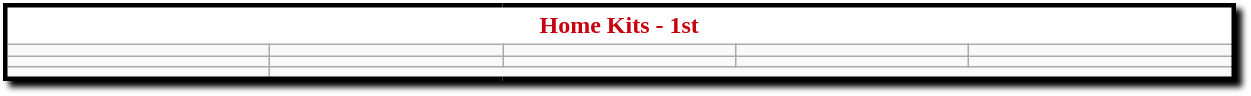<table class="wikitable mw-collapsible mw-collapsed" style="width:65%; border:solid 3px #000000; box-shadow: 4px 4px 4px #000000;">
<tr style="text-align:center; background-color:#FFFFFF; color:#C7000E; font-weight:bold;">
<td colspan=5>Home Kits - 1st</td>
</tr>
<tr>
<td></td>
<td></td>
<td></td>
<td></td>
<td></td>
</tr>
<tr>
<td></td>
<td></td>
<td></td>
<td></td>
<td></td>
</tr>
<tr>
<td></td>
</tr>
<tr>
</tr>
</table>
